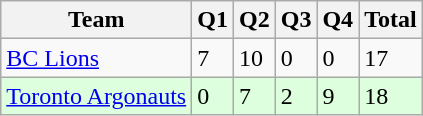<table class="wikitable">
<tr>
<th>Team</th>
<th>Q1</th>
<th>Q2</th>
<th>Q3</th>
<th>Q4</th>
<th>Total</th>
</tr>
<tr>
<td><a href='#'>BC Lions</a></td>
<td>7</td>
<td>10</td>
<td>0</td>
<td>0</td>
<td>17</td>
</tr>
<tr style="background-color:#ddffdd">
<td><a href='#'>Toronto Argonauts</a></td>
<td>0</td>
<td>7</td>
<td>2</td>
<td>9</td>
<td>18</td>
</tr>
</table>
